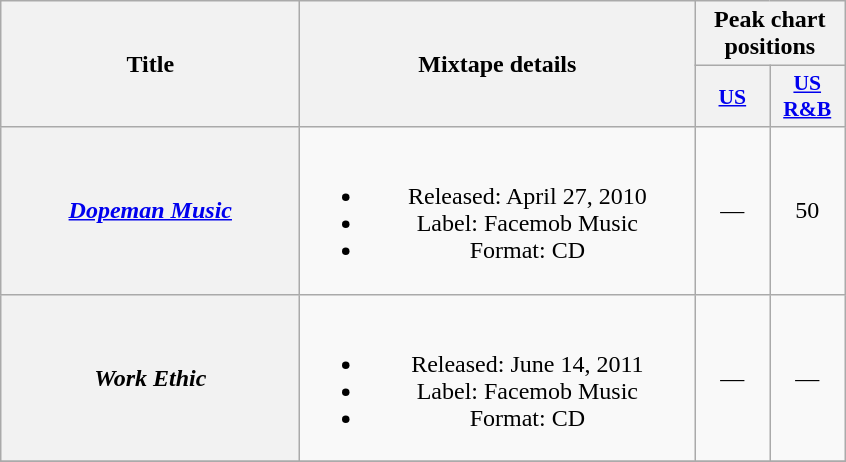<table class="wikitable plainrowheaders" style="text-align:center;">
<tr>
<th scope="col" rowspan="2" style="width:12em;">Title</th>
<th scope="col" rowspan="2" style="width:16em;">Mixtape details</th>
<th scope="col" colspan="2">Peak chart positions</th>
</tr>
<tr>
<th scope="col" style="width:3em;font-size:90%;"><a href='#'>US</a></th>
<th scope="col" style="width:3em;font-size:90%;"><a href='#'>US R&B</a></th>
</tr>
<tr>
<th scope="row"><em><a href='#'>Dopeman Music</a></em></th>
<td><br><ul><li>Released: April 27, 2010</li><li>Label: Facemob Music</li><li>Format: CD</li></ul></td>
<td>—</td>
<td>50</td>
</tr>
<tr>
<th scope="row"><em>Work Ethic</em></th>
<td><br><ul><li>Released: June 14, 2011</li><li>Label: Facemob Music</li><li>Format: CD</li></ul></td>
<td>—</td>
<td>—</td>
</tr>
<tr>
</tr>
</table>
